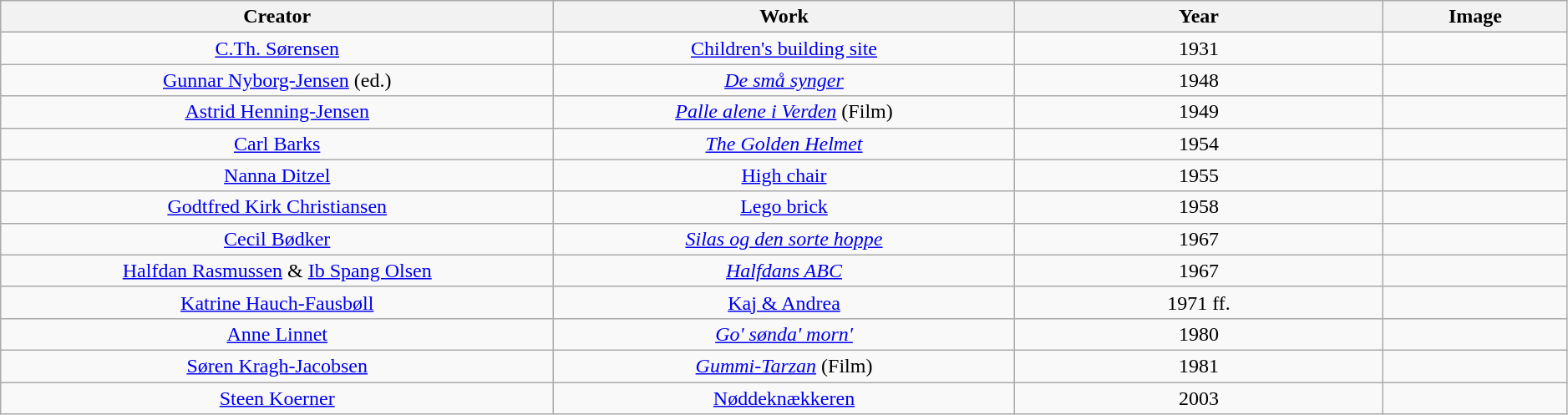<table style="text-align:center; width:99%" class="wikitable">
<tr>
<th width=30%>Creator</th>
<th width=25%>Work</th>
<th width=20%>Year</th>
<th width=10%>Image</th>
</tr>
<tr>
<td><a href='#'>C.Th. Sørensen</a></td>
<td><a href='#'>Children's building site</a></td>
<td>1931</td>
<td></td>
</tr>
<tr>
<td><a href='#'>Gunnar Nyborg-Jensen</a> (ed.)</td>
<td><em><a href='#'>De små synger</a></em></td>
<td>1948</td>
<td></td>
</tr>
<tr>
<td><a href='#'>Astrid Henning-Jensen</a></td>
<td><em><a href='#'>Palle alene i Verden</a></em> (Film)</td>
<td>1949</td>
<td></td>
</tr>
<tr>
<td><a href='#'>Carl Barks</a></td>
<td><em><a href='#'>The Golden Helmet</a></em></td>
<td>1954</td>
<td></td>
</tr>
<tr>
<td><a href='#'>Nanna Ditzel</a></td>
<td><a href='#'>High chair</a></td>
<td>1955</td>
<td></td>
</tr>
<tr>
<td><a href='#'>Godtfred Kirk Christiansen</a></td>
<td><a href='#'>Lego brick</a></td>
<td>1958</td>
<td></td>
</tr>
<tr>
<td><a href='#'>Cecil Bødker</a></td>
<td><em><a href='#'>Silas og den sorte hoppe</a></em></td>
<td>1967</td>
<td></td>
</tr>
<tr>
<td><a href='#'>Halfdan Rasmussen</a> & <a href='#'>Ib Spang Olsen</a></td>
<td><em><a href='#'>Halfdans ABC</a></em></td>
<td>1967</td>
<td></td>
</tr>
<tr>
<td><a href='#'>Katrine Hauch-Fausbøll</a></td>
<td><a href='#'>Kaj & Andrea</a></td>
<td>1971 ff.</td>
<td></td>
</tr>
<tr>
<td><a href='#'>Anne Linnet</a></td>
<td><em><a href='#'>Go' sønda' morn'</a></em></td>
<td>1980</td>
<td></td>
</tr>
<tr>
<td><a href='#'>Søren Kragh-Jacobsen</a></td>
<td><em><a href='#'>Gummi-Tarzan</a></em> (Film)</td>
<td>1981</td>
<td></td>
</tr>
<tr>
<td><a href='#'>Steen Koerner</a></td>
<td><a href='#'>Nøddeknækkeren</a></td>
<td>2003</td>
<td></td>
</tr>
</table>
